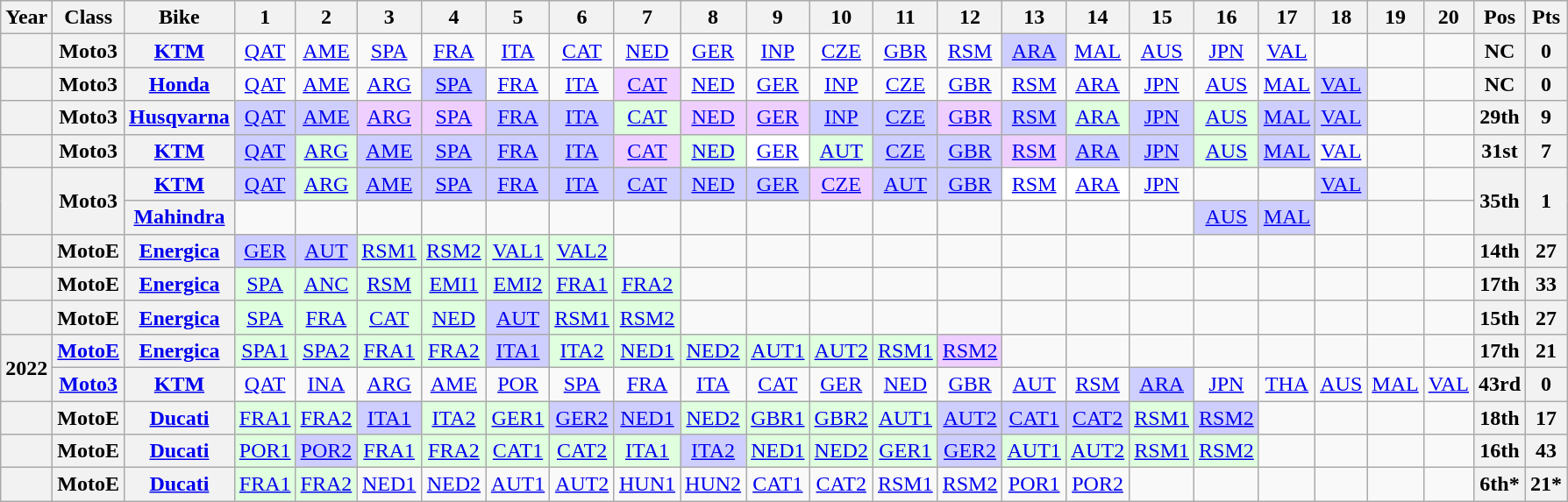<table class="wikitable" style="text-align:center;">
<tr>
<th>Year</th>
<th>Class</th>
<th>Bike</th>
<th>1</th>
<th>2</th>
<th>3</th>
<th>4</th>
<th>5</th>
<th>6</th>
<th>7</th>
<th>8</th>
<th>9</th>
<th>10</th>
<th>11</th>
<th>12</th>
<th>13</th>
<th>14</th>
<th>15</th>
<th>16</th>
<th>17</th>
<th>18</th>
<th>19</th>
<th>20</th>
<th>Pos</th>
<th>Pts</th>
</tr>
<tr>
<th></th>
<th>Moto3</th>
<th><a href='#'>KTM</a></th>
<td><a href='#'>QAT</a></td>
<td><a href='#'>AME</a></td>
<td><a href='#'>SPA</a></td>
<td><a href='#'>FRA</a></td>
<td><a href='#'>ITA</a></td>
<td><a href='#'>CAT</a></td>
<td><a href='#'>NED</a></td>
<td><a href='#'>GER</a></td>
<td><a href='#'>INP</a></td>
<td><a href='#'>CZE</a></td>
<td><a href='#'>GBR</a></td>
<td><a href='#'>RSM</a></td>
<td style="background:#cfcfff;"><a href='#'>ARA</a><br></td>
<td><a href='#'>MAL</a></td>
<td><a href='#'>AUS</a></td>
<td><a href='#'>JPN</a></td>
<td><a href='#'>VAL</a></td>
<td></td>
<td></td>
<td></td>
<th>NC</th>
<th>0</th>
</tr>
<tr>
<th></th>
<th>Moto3</th>
<th><a href='#'>Honda</a></th>
<td><a href='#'>QAT</a></td>
<td><a href='#'>AME</a></td>
<td><a href='#'>ARG</a></td>
<td style="background:#cfcfff;"><a href='#'>SPA</a><br></td>
<td><a href='#'>FRA</a></td>
<td><a href='#'>ITA</a></td>
<td style="background:#efcfff;"><a href='#'>CAT</a><br></td>
<td><a href='#'>NED</a></td>
<td><a href='#'>GER</a></td>
<td><a href='#'>INP</a></td>
<td><a href='#'>CZE</a></td>
<td><a href='#'>GBR</a></td>
<td><a href='#'>RSM</a></td>
<td><a href='#'>ARA</a></td>
<td><a href='#'>JPN</a></td>
<td><a href='#'>AUS</a></td>
<td><a href='#'>MAL</a></td>
<td style="background:#cfcfff;"><a href='#'>VAL</a><br></td>
<td></td>
<td></td>
<th>NC</th>
<th>0</th>
</tr>
<tr>
<th></th>
<th>Moto3</th>
<th><a href='#'>Husqvarna</a></th>
<td style="background:#cfcfff;"><a href='#'>QAT</a><br></td>
<td style="background:#cfcfff;"><a href='#'>AME</a><br></td>
<td style="background:#efcfff;"><a href='#'>ARG</a><br></td>
<td style="background:#efcfff;"><a href='#'>SPA</a><br></td>
<td style="background:#cfcfff;"><a href='#'>FRA</a><br></td>
<td style="background:#cfcfff;"><a href='#'>ITA</a><br></td>
<td style="background:#dfffdf;"><a href='#'>CAT</a><br></td>
<td style="background:#efcfff;"><a href='#'>NED</a><br></td>
<td style="background:#efcfff;"><a href='#'>GER</a><br></td>
<td style="background:#cfcfff;"><a href='#'>INP</a><br></td>
<td style="background:#cfcfff;"><a href='#'>CZE</a><br></td>
<td style="background:#efcfff;"><a href='#'>GBR</a><br></td>
<td style="background:#cfcfff;"><a href='#'>RSM</a><br></td>
<td style="background:#dfffdf;"><a href='#'>ARA</a><br></td>
<td style="background:#cfcfff;"><a href='#'>JPN</a><br></td>
<td style="background:#dfffdf;"><a href='#'>AUS</a><br></td>
<td style="background:#cfcfff;"><a href='#'>MAL</a><br></td>
<td style="background:#cfcfff;"><a href='#'>VAL</a><br></td>
<td></td>
<td></td>
<th>29th</th>
<th>9</th>
</tr>
<tr>
<th></th>
<th>Moto3</th>
<th><a href='#'>KTM</a></th>
<td style="background:#cfcfff;"><a href='#'>QAT</a><br></td>
<td style="background:#dfffdf;"><a href='#'>ARG</a><br></td>
<td style="background:#cfcfff;"><a href='#'>AME</a><br></td>
<td style="background:#cfcfff;"><a href='#'>SPA</a><br></td>
<td style="background:#cfcfff;"><a href='#'>FRA</a><br></td>
<td style="background:#cfcfff;"><a href='#'>ITA</a><br></td>
<td style="background:#efcfff;"><a href='#'>CAT</a><br></td>
<td style="background:#dfffdf;"><a href='#'>NED</a><br></td>
<td style="background:#FFFFFF;"><a href='#'>GER</a><br></td>
<td style="background:#dfffdf;"><a href='#'>AUT</a><br></td>
<td style="background:#cfcfff;"><a href='#'>CZE</a><br></td>
<td style="background:#cfcfff;"><a href='#'>GBR</a><br></td>
<td style="background:#efcfff;"><a href='#'>RSM</a><br></td>
<td style="background:#cfcfff;"><a href='#'>ARA</a><br></td>
<td style="background:#cfcfff;"><a href='#'>JPN</a><br></td>
<td style="background:#dfffdf;"><a href='#'>AUS</a><br></td>
<td style="background:#cfcfff;"><a href='#'>MAL</a><br></td>
<td><a href='#'>VAL</a></td>
<td></td>
<td></td>
<th>31st</th>
<th>7</th>
</tr>
<tr>
<th rowspan=2></th>
<th rowspan=2>Moto3</th>
<th><a href='#'>KTM</a></th>
<td style="background:#cfcfff;"><a href='#'>QAT</a><br></td>
<td style="background:#dfffdf;"><a href='#'>ARG</a> <br></td>
<td style="background:#cfcfff;"><a href='#'>AME</a><br></td>
<td style="background:#cfcfff;"><a href='#'>SPA</a><br></td>
<td style="background:#cfcfff;"><a href='#'>FRA</a><br></td>
<td style="background:#cfcfff;"><a href='#'>ITA</a><br></td>
<td style="background:#cfcfff;"><a href='#'>CAT</a><br></td>
<td style="background:#cfcfff;"><a href='#'>NED</a><br></td>
<td style="background:#cfcfff;"><a href='#'>GER</a><br></td>
<td style="background:#efcfff;"><a href='#'>CZE</a><br></td>
<td style="background:#cfcfff;"><a href='#'>AUT</a><br></td>
<td style="background:#cfcfff;"><a href='#'>GBR</a><br></td>
<td style="background:#FFFFFF;"><a href='#'>RSM</a><br></td>
<td style="background:#FFFFFF;"><a href='#'>ARA</a><br></td>
<td><a href='#'>JPN</a></td>
<td></td>
<td></td>
<td style="background:#cfcfff;"><a href='#'>VAL</a><br></td>
<td></td>
<td></td>
<th rowspan="2">35th</th>
<th rowspan="2">1</th>
</tr>
<tr>
<th><a href='#'>Mahindra</a></th>
<td></td>
<td></td>
<td></td>
<td></td>
<td></td>
<td></td>
<td></td>
<td></td>
<td></td>
<td></td>
<td></td>
<td></td>
<td></td>
<td></td>
<td></td>
<td style="background:#cfcfff;"><a href='#'>AUS</a><br></td>
<td style="background:#cfcfff;"><a href='#'>MAL</a><br></td>
<td></td>
<td></td>
<td></td>
</tr>
<tr>
<th></th>
<th>MotoE</th>
<th><a href='#'>Energica</a></th>
<td style="background:#cfcfff;"><a href='#'>GER</a><br></td>
<td style="background:#cfcfff;"><a href='#'>AUT</a><br></td>
<td style="background:#dfffdf;"><a href='#'>RSM1</a><br></td>
<td style="background:#dfffdf;"><a href='#'>RSM2</a><br></td>
<td style="background:#dfffdf;"><a href='#'>VAL1</a><br></td>
<td style="background:#dfffdf;"><a href='#'>VAL2</a><br></td>
<td></td>
<td></td>
<td></td>
<td></td>
<td></td>
<td></td>
<td></td>
<td></td>
<td></td>
<td></td>
<td></td>
<td></td>
<td></td>
<td></td>
<th>14th</th>
<th>27</th>
</tr>
<tr>
<th></th>
<th>MotoE</th>
<th><a href='#'>Energica</a></th>
<td style="background:#dfffdf;"><a href='#'>SPA</a><br></td>
<td style="background:#dfffdf;"><a href='#'>ANC</a><br></td>
<td style="background:#dfffdf;"><a href='#'>RSM</a><br></td>
<td style="background:#dfffdf;"><a href='#'>EMI1</a><br></td>
<td style="background:#dfffdf;"><a href='#'>EMI2</a><br></td>
<td style="background:#dfffdf;"><a href='#'>FRA1</a><br></td>
<td style="background:#dfffdf;"><a href='#'>FRA2</a><br></td>
<td></td>
<td></td>
<td></td>
<td></td>
<td></td>
<td></td>
<td></td>
<td></td>
<td></td>
<td></td>
<td></td>
<td></td>
<td></td>
<th>17th</th>
<th>33</th>
</tr>
<tr>
<th></th>
<th>MotoE</th>
<th><a href='#'>Energica</a></th>
<td style="background:#dfffdf;"><a href='#'>SPA</a><br></td>
<td style="background:#dfffdf;"><a href='#'>FRA</a><br></td>
<td style="background:#dfffdf;"><a href='#'>CAT</a><br></td>
<td style="background:#dfffdf;"><a href='#'>NED</a><br></td>
<td style="background:#cfcfff;"><a href='#'>AUT</a><br></td>
<td style="background:#dfffdf;"><a href='#'>RSM1</a><br></td>
<td style="background:#dfffdf;"><a href='#'>RSM2</a><br></td>
<td></td>
<td></td>
<td></td>
<td></td>
<td></td>
<td></td>
<td></td>
<td></td>
<td></td>
<td></td>
<td></td>
<td></td>
<td></td>
<th>15th</th>
<th>27</th>
</tr>
<tr>
<th rowspan="2">2022</th>
<th><a href='#'>MotoE</a></th>
<th><a href='#'>Energica</a></th>
<td style="background:#dfffdf;"><a href='#'>SPA1</a><br></td>
<td style="background:#dfffdf;"><a href='#'>SPA2</a><br></td>
<td style="background:#dfffdf;"><a href='#'>FRA1</a><br></td>
<td style="background:#dfffdf;"><a href='#'>FRA2</a><br></td>
<td style="background:#cfcfff;"><a href='#'>ITA1</a><br></td>
<td style="background:#dfffdf;"><a href='#'>ITA2</a><br></td>
<td style="background:#dfffdf;"><a href='#'>NED1</a><br></td>
<td style="background:#dfffdf;"><a href='#'>NED2</a><br></td>
<td style="background:#dfffdf;"><a href='#'>AUT1</a><br></td>
<td style="background:#dfffdf;"><a href='#'>AUT2</a><br></td>
<td style="background:#dfffdf;"><a href='#'>RSM1</a><br></td>
<td style="background:#efcfff;"><a href='#'>RSM2</a><br></td>
<td></td>
<td></td>
<td></td>
<td></td>
<td></td>
<td></td>
<td></td>
<td></td>
<th>17th</th>
<th>21</th>
</tr>
<tr>
<th><a href='#'>Moto3</a></th>
<th><a href='#'>KTM</a></th>
<td><a href='#'>QAT</a></td>
<td><a href='#'>INA</a></td>
<td><a href='#'>ARG</a></td>
<td><a href='#'>AME</a></td>
<td><a href='#'>POR</a></td>
<td><a href='#'>SPA</a></td>
<td><a href='#'>FRA</a></td>
<td><a href='#'>ITA</a></td>
<td><a href='#'>CAT</a></td>
<td><a href='#'>GER</a></td>
<td><a href='#'>NED</a></td>
<td><a href='#'>GBR</a></td>
<td><a href='#'>AUT</a></td>
<td><a href='#'>RSM</a></td>
<td style="background:#CFCFFF;"><a href='#'>ARA</a><br></td>
<td><a href='#'>JPN</a></td>
<td><a href='#'>THA</a></td>
<td><a href='#'>AUS</a></td>
<td><a href='#'>MAL</a></td>
<td><a href='#'>VAL</a></td>
<th>43rd</th>
<th>0</th>
</tr>
<tr>
<th></th>
<th>MotoE</th>
<th><a href='#'>Ducati</a></th>
<td style="background:#dfffdf;"><a href='#'>FRA1</a><br></td>
<td style="background:#dfffdf;"><a href='#'>FRA2</a><br></td>
<td style="background:#cfcfff;"><a href='#'>ITA1</a><br></td>
<td style="background:#dfffdf;"><a href='#'>ITA2</a><br></td>
<td style="background:#dfffdf;"><a href='#'>GER1</a><br></td>
<td style="background:#cfcfff;"><a href='#'>GER2</a><br></td>
<td style="background:#cfcfff;"><a href='#'>NED1</a><br></td>
<td style="background:#dfffdf;"><a href='#'>NED2</a><br></td>
<td style="background:#dfffdf;"><a href='#'>GBR1</a><br></td>
<td style="background:#dfffdf;"><a href='#'>GBR2</a><br></td>
<td style="background:#dfffdf;"><a href='#'>AUT1</a><br></td>
<td style="background:#cfcfff;"><a href='#'>AUT2</a><br></td>
<td style="background:#cfcfff;"><a href='#'>CAT1</a><br></td>
<td style="background:#cfcfff;"><a href='#'>CAT2</a><br></td>
<td style="background:#dfffdf;"><a href='#'>RSM1</a><br></td>
<td style="background:#cfcfff;"><a href='#'>RSM2</a><br></td>
<td></td>
<td></td>
<td></td>
<td></td>
<th>18th</th>
<th>17</th>
</tr>
<tr>
<th></th>
<th>MotoE</th>
<th><a href='#'>Ducati</a></th>
<td style="background:#DFFFDF;"><a href='#'>POR1</a><br></td>
<td style="background:#CFCFFF;"><a href='#'>POR2</a><br></td>
<td style="background:#DFFFDF;"><a href='#'>FRA1</a><br></td>
<td style="background:#DFFFDF;"><a href='#'>FRA2</a><br></td>
<td style="background:#DFFFDF;"><a href='#'>CAT1</a><br></td>
<td style="background:#DFFFDF;"><a href='#'>CAT2</a><br></td>
<td style="background:#DFFFDF;"><a href='#'>ITA1</a><br></td>
<td style="background:#CFCFFF;"><a href='#'>ITA2</a><br></td>
<td style="background:#DFFFDF;"><a href='#'>NED1</a><br></td>
<td style="background:#DFFFDF;"><a href='#'>NED2</a><br></td>
<td style="background:#DFFFDF;"><a href='#'>GER1</a><br></td>
<td style="background:#CFCFFF;"><a href='#'>GER2</a><br></td>
<td style="background:#DFFFDF;"><a href='#'>AUT1</a><br></td>
<td style="background:#DFFFDF;"><a href='#'>AUT2</a><br></td>
<td style="background:#DFFFDF;"><a href='#'>RSM1</a><br></td>
<td style="background:#DFFFDF;"><a href='#'>RSM2</a><br></td>
<td></td>
<td></td>
<td></td>
<td></td>
<th>16th</th>
<th>43</th>
</tr>
<tr>
<th></th>
<th>MotoE</th>
<th><a href='#'>Ducati</a></th>
<td style="background:#dfffdf;"><a href='#'>FRA1</a><br></td>
<td style="background:#dfffdf;"><a href='#'>FRA2</a><br></td>
<td style="background:#;"><a href='#'>NED1</a><br></td>
<td style="background:#;"><a href='#'>NED2</a><br></td>
<td style="background:#;"><a href='#'>AUT1</a><br></td>
<td style="background:#;"><a href='#'>AUT2</a><br></td>
<td style="background:#;"><a href='#'>HUN1</a><br></td>
<td style="background:#;"><a href='#'>HUN2</a><br></td>
<td style="background:#;"><a href='#'>CAT1</a><br></td>
<td style="background:#;"><a href='#'>CAT2</a><br></td>
<td style="background:#;"><a href='#'>RSM1</a><br></td>
<td style="background:#;"><a href='#'>RSM2</a><br></td>
<td style="background:#;"><a href='#'>POR1</a><br></td>
<td style="background:#;"><a href='#'>POR2</a><br></td>
<td></td>
<td></td>
<td></td>
<td></td>
<td></td>
<td></td>
<th>6th*</th>
<th>21*</th>
</tr>
</table>
